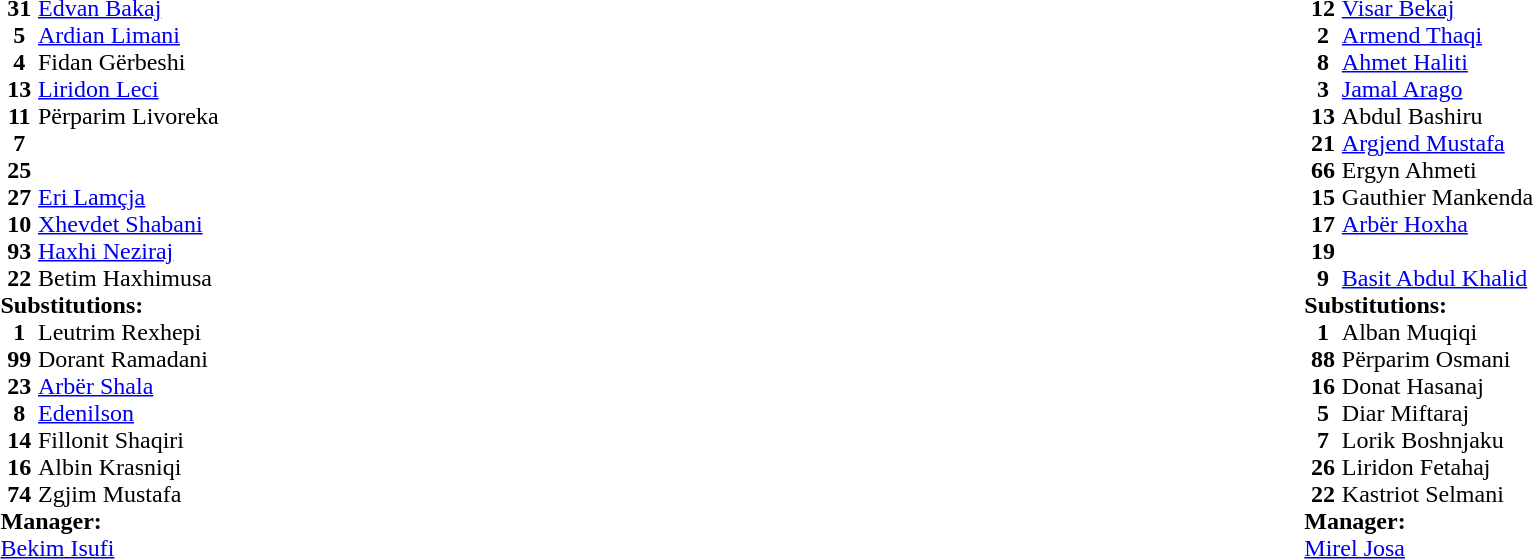<table width="100%">
<tr>
<td valign="top" width="50%"><br><table style="font-size: 100%" cellspacing="0" cellpadding="0">
<tr>
<th width=25></th>
</tr>
<tr>
<th>31</th>
<td> <a href='#'>Edvan Bakaj</a></td>
</tr>
<tr>
<th>5</th>
<td> <a href='#'>Ardian Limani</a></td>
</tr>
<tr>
<th>4</th>
<td> Fidan Gërbeshi </td>
</tr>
<tr>
<th>13</th>
<td> <a href='#'>Liridon Leci</a> </td>
</tr>
<tr>
<th>11</th>
<td> Përparim Livoreka </td>
</tr>
<tr>
<th>7</th>
<td>  </td>
</tr>
<tr>
<th>25</th>
<td> </td>
</tr>
<tr>
<th>27</th>
<td> <a href='#'>Eri Lamçja</a>  </td>
</tr>
<tr>
<th>10</th>
<td> <a href='#'>Xhevdet Shabani</a></td>
</tr>
<tr>
<th>93</th>
<td> <a href='#'>Haxhi Neziraj</a></td>
</tr>
<tr>
<th>22</th>
<td> Betim Haxhimusa</td>
</tr>
<tr>
<td colspan=3><strong>Substitutions:</strong></td>
</tr>
<tr>
<th>1</th>
<td> Leutrim Rexhepi</td>
</tr>
<tr>
<th>99</th>
<td> Dorant Ramadani</td>
</tr>
<tr>
<th>23</th>
<td> <a href='#'>Arbër Shala</a></td>
</tr>
<tr>
<th>8</th>
<td> <a href='#'>Edenilson</a></td>
</tr>
<tr>
<th>14</th>
<td> Fillonit Shaqiri </td>
</tr>
<tr>
<th>16</th>
<td> Albin Krasniqi </td>
</tr>
<tr>
<th>74</th>
<td> Zgjim Mustafa</td>
</tr>
<tr>
<td colspan=3><strong>Manager:</strong></td>
</tr>
<tr>
<td colspan="4"> <a href='#'>Bekim Isufi</a></td>
</tr>
</table>
</td>
<td valign="top"></td>
<td valign="top" width="50%"><br><table style="font-size: 100%" cellspacing="0" cellpadding="0" align=center>
<tr>
<th width=25></th>
</tr>
<tr>
<th>12</th>
<td> <a href='#'>Visar Bekaj</a></td>
</tr>
<tr>
<th>2</th>
<td> <a href='#'>Armend Thaqi</a></td>
</tr>
<tr>
<th>8</th>
<td> <a href='#'>Ahmet Haliti</a></td>
</tr>
<tr>
<th>3</th>
<td> <a href='#'>Jamal Arago</a></td>
</tr>
<tr>
<th>13</th>
<td> Abdul Bashiru</td>
</tr>
<tr>
<th>21</th>
<td> <a href='#'>Argjend Mustafa</a></td>
</tr>
<tr>
<th>66</th>
<td> Ergyn Ahmeti</td>
</tr>
<tr>
<th>15</th>
<td> Gauthier Mankenda</td>
</tr>
<tr>
<th>17</th>
<td> <a href='#'>Arbër Hoxha</a></td>
</tr>
<tr>
<th>19</th>
<td>   </td>
</tr>
<tr>
<th>9</th>
<td> <a href='#'>Basit Abdul Khalid</a></td>
</tr>
<tr>
<td colspan=3><strong>Substitutions:</strong></td>
</tr>
<tr>
<th>1</th>
<td> Alban Muqiqi</td>
</tr>
<tr>
<th>88</th>
<td> Përparim Osmani</td>
</tr>
<tr>
<th>16</th>
<td> Donat Hasanaj</td>
</tr>
<tr>
<th>5</th>
<td> Diar Miftaraj</td>
</tr>
<tr>
<th>7</th>
<td> Lorik Boshnjaku </td>
</tr>
<tr>
<th>26</th>
<td> Liridon Fetahaj</td>
</tr>
<tr>
<th>22</th>
<td> Kastriot Selmani</td>
</tr>
<tr>
<td colspan=3><strong>Manager:</strong></td>
</tr>
<tr>
<td colspan="4"> <a href='#'>Mirel Josa</a></td>
</tr>
</table>
</td>
</tr>
</table>
